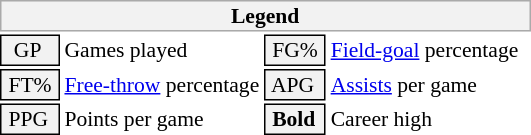<table class="toccolours" style="font-size: 90%; white-space: nowrap;">
<tr>
<th colspan="6" style="background:#f2f2f2; border:1px solid #aaa;">Legend</th>
</tr>
<tr>
<td style="background:#f2f2f2; border:1px solid black;">  GP</td>
<td>Games played</td>
<td style="background:#f2f2f2; border:1px solid black;"> FG% </td>
<td style="padding-right: 8px"><a href='#'>Field-goal</a> percentage</td>
</tr>
<tr>
<td style="background:#f2f2f2; border:1px solid black;"> FT% </td>
<td><a href='#'>Free-throw</a> percentage</td>
<td style="background:#f2f2f2; border:1px solid black;"> APG </td>
<td><a href='#'>Assists</a> per game</td>
</tr>
<tr>
<td style="background:#f2f2f2; border:1px solid black;"> PPG </td>
<td>Points per game</td>
<td style="background-color: #F2F2F2; border: 1px solid black"> <strong>Bold</strong> </td>
<td>Career high</td>
</tr>
<tr>
</tr>
</table>
